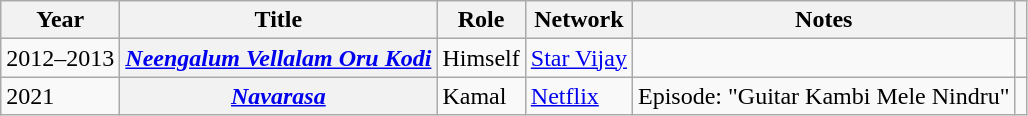<table class="wikitable plainrowheaders sortable" style="margin-right: 0;">
<tr>
<th scope="col">Year</th>
<th scope="col">Title</th>
<th scope="col" class="unsortable">Role</th>
<th scope="col">Network</th>
<th scope="col" class="unsortable">Notes</th>
<th scope="col" class="unsortable"></th>
</tr>
<tr>
<td>2012–2013</td>
<th scope="row"><em><a href='#'>Neengalum Vellalam Oru Kodi</a></em></th>
<td>Himself</td>
<td><a href='#'>Star Vijay</a></td>
<td></td>
<td style="text-align:center;"></td>
</tr>
<tr>
<td>2021</td>
<th scope="row"><em><a href='#'>Navarasa</a></em></th>
<td>Kamal</td>
<td><a href='#'>Netflix</a></td>
<td>Episode: "Guitar Kambi Mele Nindru"</td>
<td style="text-align:center;"></td>
</tr>
</table>
